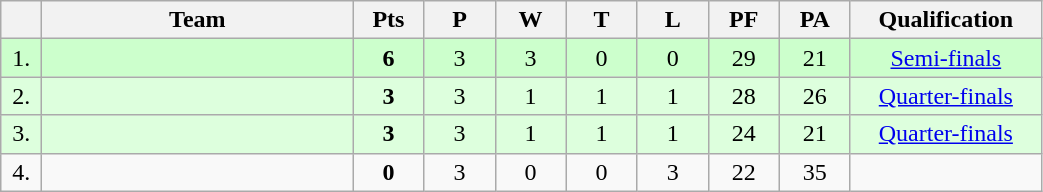<table class="wikitable" style="text-align:center">
<tr>
<th width=20></th>
<th width=200>Team</th>
<th width=40>Pts</th>
<th width=40>P</th>
<th width=40>W</th>
<th width=40>T</th>
<th width=40>L</th>
<th width=40>PF</th>
<th width=40>PA</th>
<th width=120>Qualification</th>
</tr>
<tr bgcolor="#ccffcc">
<td>1.</td>
<td align=left></td>
<td><strong>6</strong></td>
<td>3</td>
<td>3</td>
<td>0</td>
<td>0</td>
<td>29</td>
<td>21</td>
<td><a href='#'>Semi-finals</a></td>
</tr>
<tr bgcolor="#ddffdd">
<td>2.</td>
<td align=left></td>
<td><strong>3</strong></td>
<td>3</td>
<td>1</td>
<td>1</td>
<td>1</td>
<td>28</td>
<td>26</td>
<td><a href='#'>Quarter-finals</a></td>
</tr>
<tr bgcolor="#ddffdd">
<td>3.</td>
<td align=left></td>
<td><strong>3</strong></td>
<td>3</td>
<td>1</td>
<td>1</td>
<td>1</td>
<td>24</td>
<td>21</td>
<td><a href='#'>Quarter-finals</a></td>
</tr>
<tr>
<td>4.</td>
<td align=left></td>
<td><strong>0</strong></td>
<td>3</td>
<td>0</td>
<td>0</td>
<td>3</td>
<td>22</td>
<td>35</td>
</tr>
</table>
